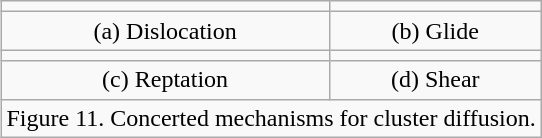<table class="wikitable" style="float:right;">
<tr>
<td></td>
<td></td>
</tr>
<tr>
<td align="center">(a) Dislocation</td>
<td align="center">(b) Glide</td>
</tr>
<tr>
<td></td>
<td></td>
</tr>
<tr>
<td align="center">(c) Reptation</td>
<td align="center">(d) Shear</td>
</tr>
<tr>
<td colspan="2" align="center">Figure 11. Concerted mechanisms for cluster diffusion.</td>
</tr>
</table>
